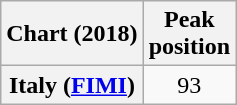<table class="wikitable sortable plainrowheaders">
<tr>
<th>Chart (2018)</th>
<th>Peak<br>position</th>
</tr>
<tr>
<th scope="row">Italy (<a href='#'>FIMI</a>)</th>
<td style="text-align:center;">93</td>
</tr>
</table>
